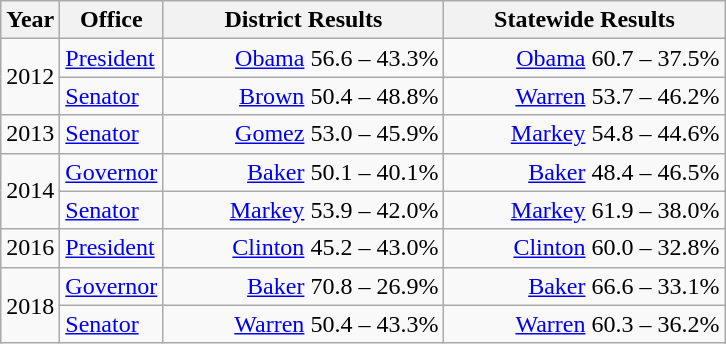<table class=wikitable>
<tr>
<th width="30">Year</th>
<th width="60">Office</th>
<th width="180">District Results</th>
<th width="180">Statewide Results</th>
</tr>
<tr>
<td rowspan="2">2012</td>
<td><a href='#'>President</a><br></td>
<td align="right" ><a href='#'>Obama</a> 56.6 – 43.3%</td>
<td align="right" ><a href='#'>Obama</a> 60.7 – 37.5%</td>
</tr>
<tr>
<td><a href='#'>Senator</a><br></td>
<td align="right" ><a href='#'>Brown</a> 50.4 – 48.8%</td>
<td align="right" ><a href='#'>Warren</a> 53.7 – 46.2%</td>
</tr>
<tr>
<td>2013</td>
<td><a href='#'>Senator</a><br></td>
<td align="right" ><a href='#'>Gomez</a> 53.0 – 45.9%</td>
<td align="right" ><a href='#'>Markey</a> 54.8 – 44.6%</td>
</tr>
<tr>
<td rowspan="2">2014</td>
<td><a href='#'>Governor</a><br></td>
<td align="right" ><a href='#'>Baker</a> 50.1 – 40.1%</td>
<td align="right" ><a href='#'>Baker</a> 48.4 – 46.5%</td>
</tr>
<tr>
<td><a href='#'>Senator</a><br></td>
<td align="right" ><a href='#'>Markey</a> 53.9 – 42.0%</td>
<td align="right" ><a href='#'>Markey</a> 61.9 – 38.0%</td>
</tr>
<tr>
<td>2016</td>
<td><a href='#'>President</a><br></td>
<td align="right" ><a href='#'>Clinton</a> 45.2 – 43.0%</td>
<td align="right" ><a href='#'>Clinton</a> 60.0 – 32.8%</td>
</tr>
<tr>
<td rowspan="2">2018</td>
<td><a href='#'>Governor</a><br></td>
<td align="right" ><a href='#'>Baker</a> 70.8 – 26.9%</td>
<td align="right" ><a href='#'>Baker</a> 66.6 – 33.1%</td>
</tr>
<tr>
<td><a href='#'>Senator</a><br>
</td>
<td align="right" ><a href='#'>Warren</a> 50.4 – 43.3%</td>
<td align="right" ><a href='#'>Warren</a> 60.3 – 36.2%</td>
</tr>
</table>
